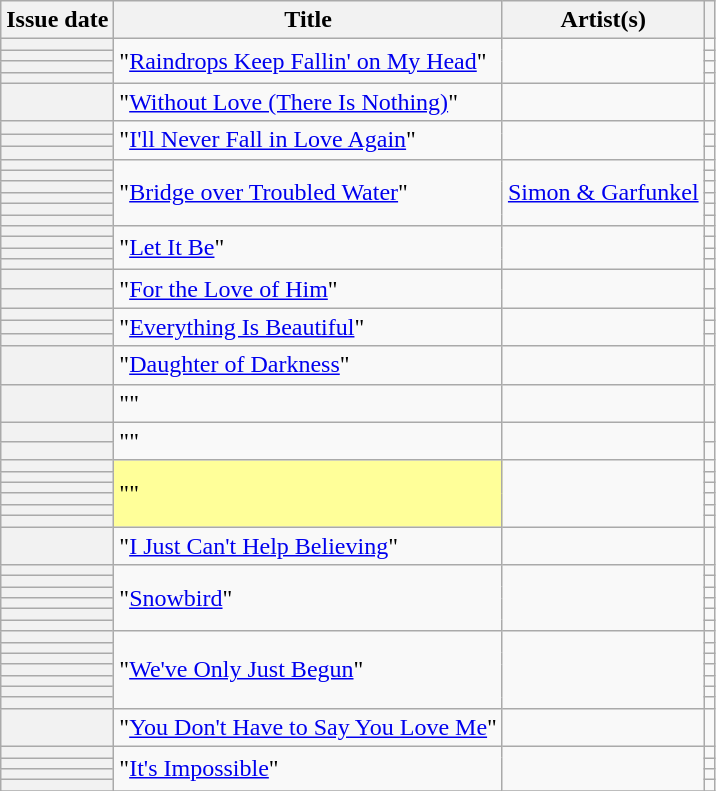<table class="wikitable sortable plainrowheaders">
<tr>
<th scope=col>Issue date</th>
<th scope=col>Title</th>
<th scope=col>Artist(s)</th>
<th scope=col class=unsortable></th>
</tr>
<tr>
<th scope=row></th>
<td rowspan="4">"<a href='#'>Raindrops Keep Fallin' on My Head</a>"</td>
<td rowspan="4"></td>
<td align=center></td>
</tr>
<tr>
<th scope=row></th>
<td align=center></td>
</tr>
<tr>
<th scope=row></th>
<td align=center></td>
</tr>
<tr>
<th scope=row></th>
<td align=center></td>
</tr>
<tr>
<th scope=row></th>
<td rowspan="1">"<a href='#'>Without Love (There Is Nothing)</a>"</td>
<td rowspan="1"></td>
<td align=center></td>
</tr>
<tr>
<th scope=row></th>
<td rowspan="3">"<a href='#'>I'll Never Fall in Love Again</a>"</td>
<td rowspan="3"></td>
<td align=center></td>
</tr>
<tr>
<th scope=row></th>
<td align=center></td>
</tr>
<tr>
<th scope=row></th>
<td align=center></td>
</tr>
<tr>
<th scope=row></th>
<td rowspan="6">"<a href='#'>Bridge over Troubled Water</a>"</td>
<td rowspan="6"><a href='#'>Simon & Garfunkel</a></td>
<td align=center></td>
</tr>
<tr>
<th scope=row></th>
<td align=center></td>
</tr>
<tr>
<th scope=row></th>
<td align=center></td>
</tr>
<tr>
<th scope=row></th>
<td align=center></td>
</tr>
<tr>
<th scope=row></th>
<td align=center></td>
</tr>
<tr>
<th scope=row></th>
<td align=center></td>
</tr>
<tr>
<th scope=row></th>
<td rowspan="4">"<a href='#'>Let It Be</a>"</td>
<td rowspan="4"></td>
<td align=center></td>
</tr>
<tr>
<th scope=row></th>
<td align=center></td>
</tr>
<tr>
<th scope=row></th>
<td align=center></td>
</tr>
<tr>
<th scope=row></th>
<td align=center></td>
</tr>
<tr>
<th scope=row></th>
<td rowspan="2">"<a href='#'>For the Love of Him</a>"</td>
<td rowspan="2"></td>
<td align=center></td>
</tr>
<tr>
<th scope=row></th>
<td align=center></td>
</tr>
<tr>
<th scope=row></th>
<td rowspan="3">"<a href='#'>Everything Is Beautiful</a>"</td>
<td rowspan="3"></td>
<td align=center></td>
</tr>
<tr>
<th scope=row></th>
<td align=center></td>
</tr>
<tr>
<th scope=row></th>
<td align=center></td>
</tr>
<tr>
<th scope=row></th>
<td rowspan="1">"<a href='#'>Daughter of Darkness</a>"</td>
<td rowspan="1"></td>
<td align=center></td>
</tr>
<tr>
<th scope=row></th>
<td rowspan="1">""</td>
<td rowspan="1"></td>
<td align=center></td>
</tr>
<tr>
<th scope=row></th>
<td rowspan="2">""</td>
<td rowspan="2"></td>
<td align=center></td>
</tr>
<tr>
<th scope=row></th>
<td align=center></td>
</tr>
<tr>
<th scope=row></th>
<td bgcolor=#FFFF99 rowspan="6">"" </td>
<td rowspan="6"></td>
<td align=center></td>
</tr>
<tr>
<th scope=row></th>
<td align=center></td>
</tr>
<tr>
<th scope=row></th>
<td align=center></td>
</tr>
<tr>
<th scope=row></th>
<td align=center></td>
</tr>
<tr>
<th scope=row></th>
<td align=center></td>
</tr>
<tr>
<th scope=row></th>
<td align=center></td>
</tr>
<tr>
<th scope=row></th>
<td rowspan="1">"<a href='#'>I Just Can't Help Believing</a>"</td>
<td rowspan="1"></td>
<td align=center></td>
</tr>
<tr>
<th scope=row></th>
<td rowspan="6">"<a href='#'>Snowbird</a>"</td>
<td rowspan="6"></td>
<td align=center></td>
</tr>
<tr>
<th scope=row></th>
<td align=center></td>
</tr>
<tr>
<th scope=row></th>
<td align=center></td>
</tr>
<tr>
<th scope=row></th>
<td align=center></td>
</tr>
<tr>
<th scope=row></th>
<td align=center></td>
</tr>
<tr>
<th scope=row></th>
<td align=center></td>
</tr>
<tr>
<th scope=row></th>
<td rowspan="7">"<a href='#'>We've Only Just Begun</a>"</td>
<td rowspan="7"></td>
<td align=center></td>
</tr>
<tr>
<th scope=row></th>
<td align=center></td>
</tr>
<tr>
<th scope=row></th>
<td align=center></td>
</tr>
<tr>
<th scope=row></th>
<td align=center></td>
</tr>
<tr>
<th scope=row></th>
<td align=center></td>
</tr>
<tr>
<th scope=row></th>
<td align=center></td>
</tr>
<tr>
<th scope=row></th>
<td align=center></td>
</tr>
<tr>
<th scope=row></th>
<td rowspan="1">"<a href='#'>You Don't Have to Say You Love Me</a>"</td>
<td rowspan="1"></td>
<td align=center></td>
</tr>
<tr>
<th scope=row></th>
<td rowspan="4">"<a href='#'>It's Impossible</a>"</td>
<td rowspan="4"></td>
<td align=center></td>
</tr>
<tr>
<th scope=row></th>
<td align=center></td>
</tr>
<tr>
<th scope=row></th>
<td align=center></td>
</tr>
<tr>
<th scope=row></th>
<td align=center></td>
</tr>
<tr>
</tr>
</table>
